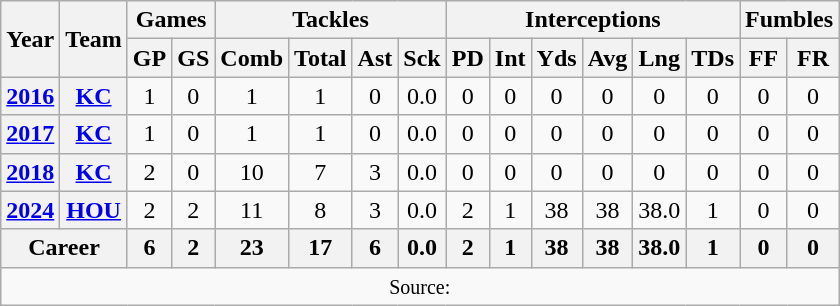<table class="wikitable" style="text-align: center;">
<tr>
<th rowspan="2">Year</th>
<th rowspan="2">Team</th>
<th colspan="2">Games</th>
<th colspan="4">Tackles</th>
<th colspan="6">Interceptions</th>
<th colspan="2">Fumbles</th>
</tr>
<tr>
<th>GP</th>
<th>GS</th>
<th>Comb</th>
<th>Total</th>
<th>Ast</th>
<th>Sck</th>
<th>PD</th>
<th>Int</th>
<th>Yds</th>
<th>Avg</th>
<th>Lng</th>
<th>TDs</th>
<th>FF</th>
<th>FR</th>
</tr>
<tr>
<th><a href='#'>2016</a></th>
<th><a href='#'>KC</a></th>
<td>1</td>
<td>0</td>
<td>1</td>
<td>1</td>
<td>0</td>
<td>0.0</td>
<td>0</td>
<td>0</td>
<td>0</td>
<td>0</td>
<td>0</td>
<td>0</td>
<td>0</td>
<td>0</td>
</tr>
<tr>
<th><a href='#'>2017</a></th>
<th><a href='#'>KC</a></th>
<td>1</td>
<td>0</td>
<td>1</td>
<td>1</td>
<td>0</td>
<td>0.0</td>
<td>0</td>
<td>0</td>
<td>0</td>
<td>0</td>
<td>0</td>
<td>0</td>
<td>0</td>
<td>0</td>
</tr>
<tr>
<th><a href='#'>2018</a></th>
<th><a href='#'>KC</a></th>
<td>2</td>
<td>0</td>
<td>10</td>
<td>7</td>
<td>3</td>
<td>0.0</td>
<td>0</td>
<td>0</td>
<td>0</td>
<td>0</td>
<td>0</td>
<td>0</td>
<td>0</td>
<td>0</td>
</tr>
<tr>
<th><a href='#'>2024</a></th>
<th><a href='#'>HOU</a></th>
<td>2</td>
<td>2</td>
<td>11</td>
<td>8</td>
<td>3</td>
<td>0.0</td>
<td>2</td>
<td>1</td>
<td>38</td>
<td>38</td>
<td>38.0</td>
<td>1</td>
<td>0</td>
<td>0</td>
</tr>
<tr>
<th colspan="2">Career</th>
<th>6</th>
<th>2</th>
<th>23</th>
<th>17</th>
<th>6</th>
<th>0.0</th>
<th>2</th>
<th>1</th>
<th>38</th>
<th>38</th>
<th>38.0</th>
<th>1</th>
<th>0</th>
<th>0</th>
</tr>
<tr>
<td colspan="18"><small>Source: </small></td>
</tr>
</table>
